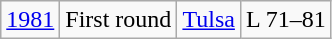<table class="wikitable">
<tr align="center">
<td><a href='#'>1981</a></td>
<td>First round</td>
<td><a href='#'>Tulsa</a></td>
<td>L 71–81</td>
</tr>
</table>
